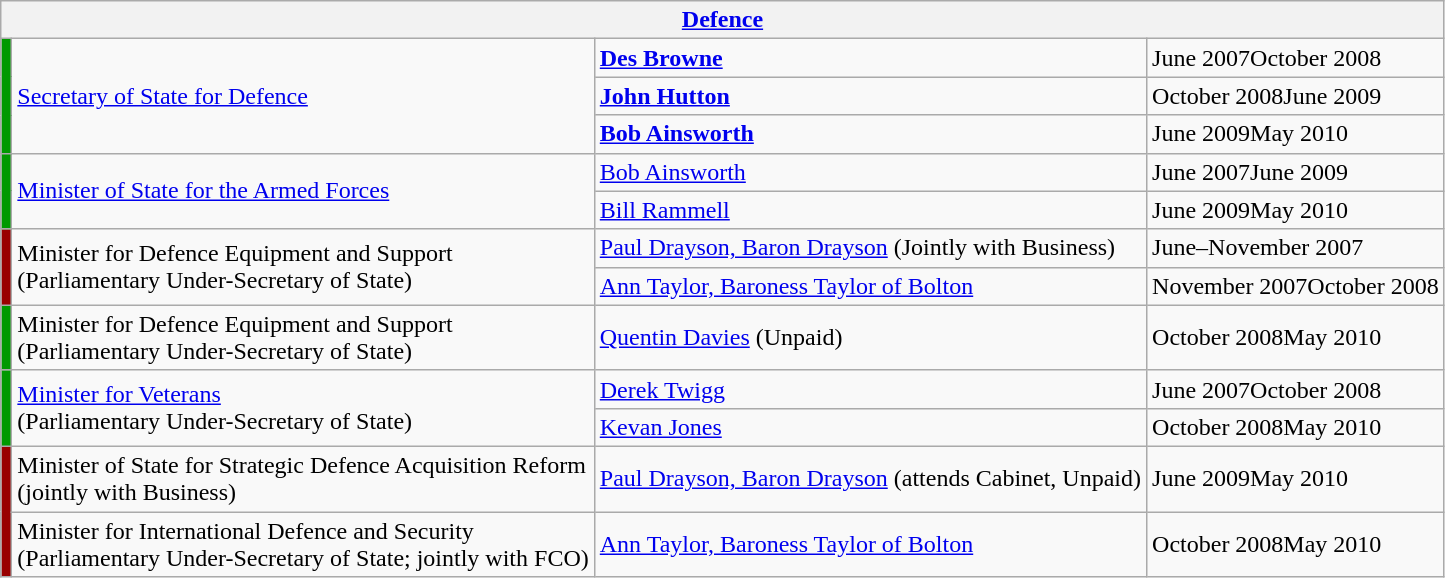<table class="wikitable">
<tr>
<th colspan=4><a href='#'>Defence</a></th>
</tr>
<tr>
<td rowspan=3 bgcolor="009900"></td>
<td rowspan=3><a href='#'>Secretary of State for Defence</a></td>
<td><strong><a href='#'>Des Browne</a></strong></td>
<td>June 2007October 2008</td>
</tr>
<tr>
<td><strong><a href='#'>John Hutton</a></strong></td>
<td>October 2008June 2009</td>
</tr>
<tr>
<td><strong><a href='#'>Bob Ainsworth</a></strong></td>
<td>June 2009May 2010</td>
</tr>
<tr>
<td rowspan=2 bgcolor="009900"></td>
<td rowspan=2><a href='#'>Minister of State for the Armed Forces</a></td>
<td><a href='#'>Bob Ainsworth</a></td>
<td>June 2007June 2009</td>
</tr>
<tr>
<td><a href='#'>Bill Rammell</a></td>
<td>June 2009May 2010</td>
</tr>
<tr>
<td rowspan=2 bgcolor="990000"></td>
<td rowspan=2>Minister for Defence Equipment and Support<br>(Parliamentary Under-Secretary of State)</td>
<td><a href='#'>Paul Drayson, Baron Drayson</a> (Jointly with Business)</td>
<td>June–November 2007</td>
</tr>
<tr>
<td><a href='#'>Ann Taylor, Baroness Taylor of Bolton</a></td>
<td>November 2007October 2008</td>
</tr>
<tr>
<td rowspan=1 bgcolor="009900"></td>
<td>Minister for Defence Equipment and Support<br>(Parliamentary Under-Secretary of State)</td>
<td><a href='#'>Quentin Davies</a> (Unpaid)</td>
<td>October 2008May 2010</td>
</tr>
<tr>
<td rowspan=2 bgcolor="009900"></td>
<td rowspan=2><a href='#'>Minister for Veterans</a><br>(Parliamentary Under-Secretary of State)</td>
<td><a href='#'>Derek Twigg</a></td>
<td>June 2007October 2008</td>
</tr>
<tr>
<td><a href='#'>Kevan Jones</a></td>
<td>October 2008May 2010</td>
</tr>
<tr>
<td rowspan=2 bgcolor="990000"></td>
<td>Minister of State for Strategic Defence Acquisition Reform<br>(jointly with Business)</td>
<td><a href='#'>Paul Drayson, Baron Drayson</a> (attends Cabinet, Unpaid)</td>
<td>June 2009May 2010</td>
</tr>
<tr>
<td>Minister for International Defence and Security<br>(Parliamentary Under-Secretary of State; jointly with FCO)</td>
<td><a href='#'>Ann Taylor, Baroness Taylor of Bolton</a></td>
<td>October 2008May 2010</td>
</tr>
</table>
